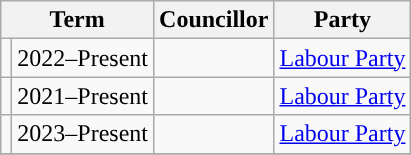<table class="wikitable">
<tr>
<th colspan=2>Term</th>
<th>Councillor</th>
<th>Party</th>
</tr>
<tr>
<td style="background-color: "></td>
<td>2022–Present</td>
<td></td>
<td><a href='#'>Labour Party</a></td>
</tr>
<tr>
<td style="background-color: "></td>
<td>2021–Present</td>
<td></td>
<td><a href='#'>Labour Party</a></td>
</tr>
<tr>
<td style="background-color: "></td>
<td>2023–Present</td>
<td></td>
<td><a href='#'>Labour Party</a></td>
</tr>
<tr>
</tr>
</table>
